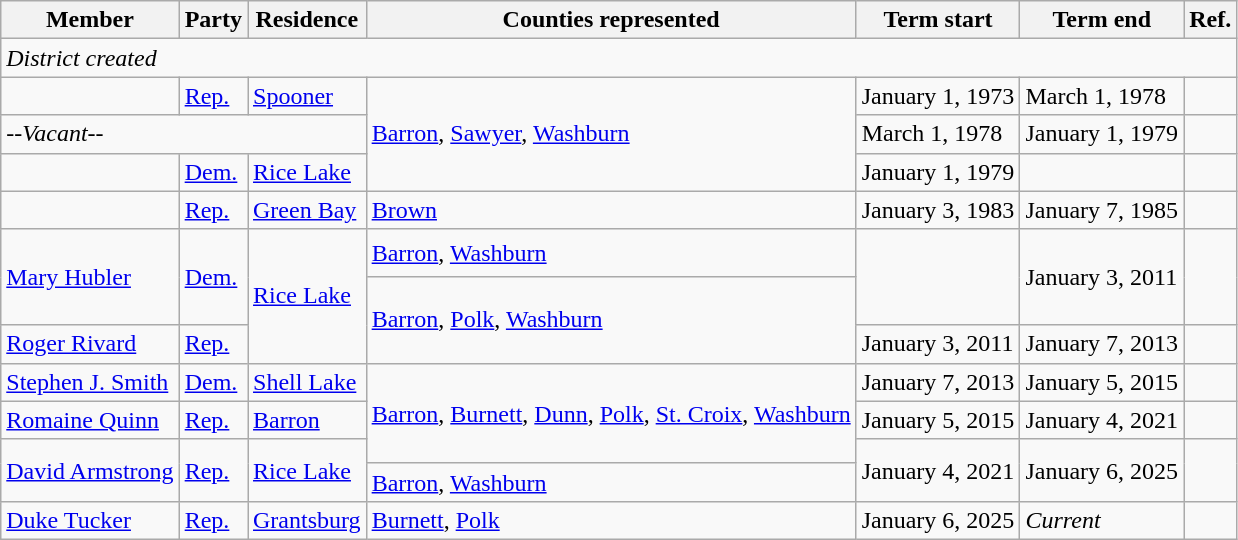<table class="wikitable">
<tr>
<th>Member</th>
<th>Party</th>
<th>Residence</th>
<th>Counties represented</th>
<th>Term start</th>
<th>Term end</th>
<th>Ref.</th>
</tr>
<tr>
<td colspan="7"><em>District created</em></td>
</tr>
<tr>
<td></td>
<td><a href='#'>Rep.</a></td>
<td><a href='#'>Spooner</a></td>
<td rowspan="3"><a href='#'>Barron</a>, <a href='#'>Sawyer</a>, <a href='#'>Washburn</a></td>
<td>January 1, 1973</td>
<td>March 1, 1978</td>
<td></td>
</tr>
<tr>
<td colspan="3"><em>--Vacant--</em></td>
<td>March 1, 1978</td>
<td>January 1, 1979</td>
<td></td>
</tr>
<tr>
<td></td>
<td><a href='#'>Dem.</a></td>
<td><a href='#'>Rice Lake</a></td>
<td>January 1, 1979</td>
<td></td>
<td></td>
</tr>
<tr>
<td></td>
<td><a href='#'>Rep.</a></td>
<td><a href='#'>Green Bay</a></td>
<td><a href='#'>Brown</a></td>
<td>January 3, 1983</td>
<td>January 7, 1985</td>
<td></td>
</tr>
<tr style="height:2em">
<td rowspan="2"><a href='#'>Mary Hubler</a></td>
<td rowspan="2" ><a href='#'>Dem.</a></td>
<td rowspan="3"><a href='#'>Rice Lake</a></td>
<td><a href='#'>Barron</a>, <a href='#'>Washburn</a></td>
<td rowspan="2"></td>
<td rowspan="2">January 3, 2011</td>
<td rowspan="2"></td>
</tr>
<tr style="height:2em">
<td rowspan="2"><a href='#'>Barron</a>, <a href='#'>Polk</a>, <a href='#'>Washburn</a></td>
</tr>
<tr>
<td><a href='#'>Roger Rivard</a></td>
<td><a href='#'>Rep.</a></td>
<td>January 3, 2011</td>
<td>January 7, 2013</td>
<td></td>
</tr>
<tr>
<td><a href='#'>Stephen J. Smith</a></td>
<td><a href='#'>Dem.</a></td>
<td><a href='#'>Shell Lake</a></td>
<td rowspan="3"><a href='#'>Barron</a>, <a href='#'>Burnett</a>, <a href='#'>Dunn</a>, <a href='#'>Polk</a>, <a href='#'>St. Croix</a>, <a href='#'>Washburn</a></td>
<td>January 7, 2013</td>
<td>January 5, 2015</td>
<td></td>
</tr>
<tr>
<td><a href='#'>Romaine Quinn</a></td>
<td><a href='#'>Rep.</a></td>
<td><a href='#'>Barron</a></td>
<td>January 5, 2015</td>
<td>January 4, 2021</td>
<td></td>
</tr>
<tr style="height:1em">
<td rowspan="2"><a href='#'>David Armstrong</a></td>
<td rowspan="2" ><a href='#'>Rep.</a></td>
<td rowspan="2"><a href='#'>Rice Lake</a></td>
<td rowspan="2">January 4, 2021</td>
<td rowspan="2">January 6, 2025</td>
<td rowspan="2"></td>
</tr>
<tr>
<td><a href='#'>Barron</a>, <a href='#'>Washburn</a></td>
</tr>
<tr>
<td><a href='#'>Duke Tucker</a></td>
<td><a href='#'>Rep.</a></td>
<td><a href='#'>Grantsburg</a></td>
<td><a href='#'>Burnett</a>, <a href='#'>Polk</a></td>
<td>January 6, 2025</td>
<td><em>Current</em></td>
<td></td>
</tr>
</table>
